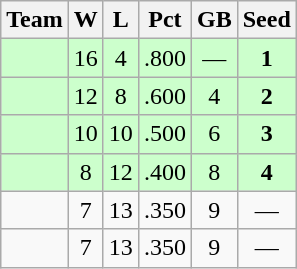<table class=wikitable>
<tr>
<th>Team</th>
<th>W</th>
<th>L</th>
<th>Pct</th>
<th>GB</th>
<th>Seed</th>
</tr>
<tr bgcolor=ccffcc align=center>
<td></td>
<td>16</td>
<td>4</td>
<td>.800</td>
<td>—</td>
<td><strong>1</strong></td>
</tr>
<tr bgcolor=ccffcc align=center>
<td></td>
<td>12</td>
<td>8</td>
<td>.600</td>
<td>4</td>
<td><strong>2</strong></td>
</tr>
<tr bgcolor=ccffcc align=center>
<td></td>
<td>10</td>
<td>10</td>
<td>.500</td>
<td>6</td>
<td><strong>3</strong></td>
</tr>
<tr bgcolor=ccffcc align=center>
<td></td>
<td>8</td>
<td>12</td>
<td>.400</td>
<td>8</td>
<td><strong>4</strong></td>
</tr>
<tr align=center>
<td></td>
<td>7</td>
<td>13</td>
<td>.350</td>
<td>9</td>
<td>—</td>
</tr>
<tr align=center>
<td></td>
<td>7</td>
<td>13</td>
<td>.350</td>
<td>9</td>
<td>—</td>
</tr>
</table>
